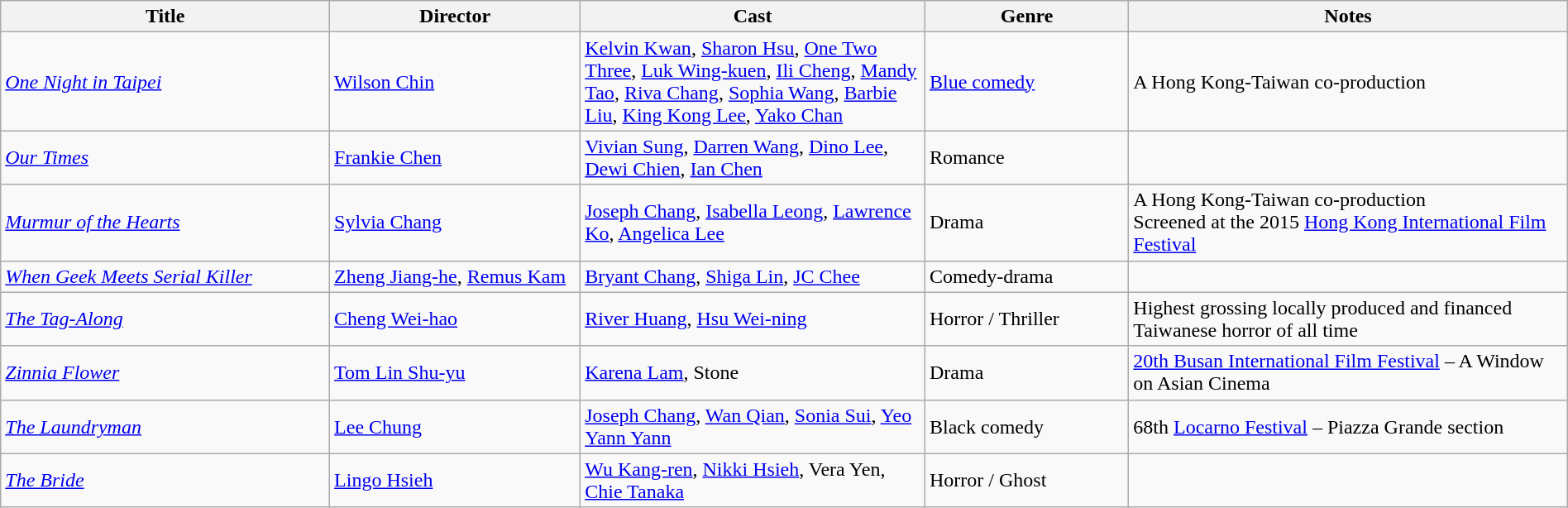<table class="wikitable sortable" width= "100%">
<tr>
<th width=21%>Title</th>
<th width=16%>Director</th>
<th class="unsortable" width=22%>Cast</th>
<th width=13%>Genre</th>
<th class="unsortable" width=28%>Notes</th>
</tr>
<tr>
<td><em><a href='#'>One Night in Taipei</a></em></td>
<td><a href='#'>Wilson Chin</a></td>
<td><a href='#'>Kelvin Kwan</a>, <a href='#'>Sharon Hsu</a>, <a href='#'>One Two Three</a>, <a href='#'>Luk Wing-kuen</a>, <a href='#'>Ili Cheng</a>, <a href='#'>Mandy Tao</a>, <a href='#'>Riva Chang</a>, <a href='#'>Sophia Wang</a>, <a href='#'>Barbie Liu</a>, <a href='#'>King Kong Lee</a>, <a href='#'>Yako Chan</a></td>
<td><a href='#'>Blue comedy</a></td>
<td>A Hong Kong-Taiwan co-production</td>
</tr>
<tr>
<td><em><a href='#'>Our Times</a></em></td>
<td><a href='#'>Frankie Chen</a></td>
<td><a href='#'>Vivian Sung</a>, <a href='#'>Darren Wang</a>, <a href='#'>Dino Lee</a>, <a href='#'>Dewi Chien</a>, <a href='#'>Ian Chen</a></td>
<td>Romance</td>
<td></td>
</tr>
<tr>
<td><em><a href='#'>Murmur of the Hearts</a></em></td>
<td><a href='#'>Sylvia Chang</a></td>
<td><a href='#'>Joseph Chang</a>, <a href='#'>Isabella Leong</a>, <a href='#'>Lawrence Ko</a>, <a href='#'>Angelica Lee</a></td>
<td>Drama</td>
<td>A Hong Kong-Taiwan co-production <br> Screened at the 2015 <a href='#'>Hong Kong International Film Festival</a></td>
</tr>
<tr>
<td><em><a href='#'>When Geek Meets Serial Killer</a></em></td>
<td><a href='#'>Zheng Jiang-he</a>, <a href='#'>Remus Kam</a></td>
<td><a href='#'>Bryant Chang</a>, <a href='#'>Shiga Lin</a>, <a href='#'>JC Chee</a></td>
<td>Comedy-drama</td>
<td></td>
</tr>
<tr>
<td><em><a href='#'>The Tag-Along</a></em></td>
<td><a href='#'>Cheng Wei-hao</a></td>
<td><a href='#'>River Huang</a>, <a href='#'>Hsu Wei-ning</a></td>
<td>Horror / Thriller</td>
<td>Highest grossing locally produced and financed Taiwanese horror of all time</td>
</tr>
<tr>
<td><em><a href='#'>Zinnia Flower</a></em></td>
<td><a href='#'>Tom Lin Shu-yu</a></td>
<td><a href='#'>Karena Lam</a>, Stone</td>
<td>Drama</td>
<td><a href='#'>20th Busan International Film Festival</a> – A Window on Asian Cinema</td>
</tr>
<tr>
<td><em><a href='#'>The Laundryman</a></em></td>
<td><a href='#'>Lee Chung</a></td>
<td><a href='#'>Joseph Chang</a>, <a href='#'>Wan Qian</a>, <a href='#'>Sonia Sui</a>, <a href='#'>Yeo Yann Yann</a></td>
<td>Black comedy</td>
<td>68th <a href='#'>Locarno Festival</a> – Piazza Grande section</td>
</tr>
<tr>
<td><em><a href='#'>The Bride</a></em></td>
<td><a href='#'>Lingo Hsieh</a></td>
<td><a href='#'>Wu Kang-ren</a>, <a href='#'>Nikki Hsieh</a>, Vera Yen, <a href='#'>Chie Tanaka</a></td>
<td>Horror / Ghost</td>
<td></td>
</tr>
</table>
